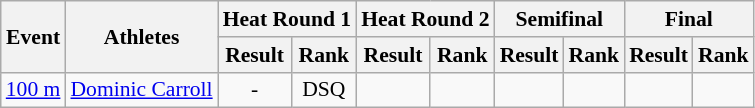<table class="wikitable" border="1" style="font-size:90%">
<tr>
<th rowspan="2">Event</th>
<th rowspan="2">Athletes</th>
<th colspan="2">Heat Round 1</th>
<th colspan="2">Heat Round 2</th>
<th colspan="2">Semifinal</th>
<th colspan="2">Final</th>
</tr>
<tr>
<th>Result</th>
<th>Rank</th>
<th>Result</th>
<th>Rank</th>
<th>Result</th>
<th>Rank</th>
<th>Result</th>
<th>Rank</th>
</tr>
<tr>
<td><a href='#'>100 m</a></td>
<td><a href='#'>Dominic Carroll</a></td>
<td align=center>-</td>
<td align=center>DSQ</td>
<td align=center></td>
<td align=center></td>
<td align=center></td>
<td align=center></td>
<td align=center></td>
<td align=center></td>
</tr>
</table>
